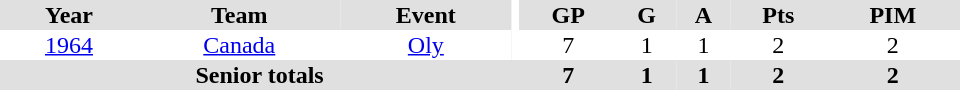<table border="0" cellpadding="1" cellspacing="0" ID="Table3" style="text-align:center; width:40em">
<tr bgcolor="#e0e0e0">
<th>Year</th>
<th>Team</th>
<th>Event</th>
<th rowspan="102" bgcolor="#ffffff"></th>
<th>GP</th>
<th>G</th>
<th>A</th>
<th>Pts</th>
<th>PIM</th>
</tr>
<tr>
<td><a href='#'>1964</a></td>
<td><a href='#'>Canada</a></td>
<td><a href='#'>Oly</a></td>
<td>7</td>
<td>1</td>
<td>1</td>
<td>2</td>
<td>2</td>
</tr>
<tr bgcolor="#e0e0e0">
<th colspan="4">Senior totals</th>
<th>7</th>
<th>1</th>
<th>1</th>
<th>2</th>
<th>2</th>
</tr>
</table>
